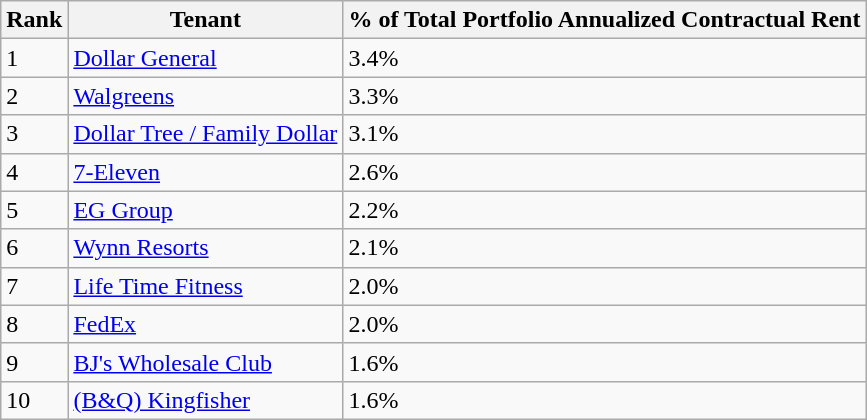<table class="wikitable sortable">
<tr>
<th scope="col">Rank</th>
<th scope="col">Tenant</th>
<th scope="col">% of Total Portfolio Annualized Contractual Rent</th>
</tr>
<tr>
<td>1</td>
<td><a href='#'>Dollar General</a></td>
<td>3.4%</td>
</tr>
<tr>
<td>2</td>
<td><a href='#'>Walgreens</a></td>
<td>3.3%</td>
</tr>
<tr>
<td>3</td>
<td><a href='#'>Dollar Tree / Family Dollar</a></td>
<td>3.1%</td>
</tr>
<tr>
<td>4</td>
<td><a href='#'>7-Eleven</a></td>
<td>2.6%</td>
</tr>
<tr>
<td>5</td>
<td><a href='#'>EG Group</a></td>
<td>2.2%</td>
</tr>
<tr>
<td>6</td>
<td><a href='#'>Wynn Resorts</a></td>
<td>2.1%</td>
</tr>
<tr>
<td>7</td>
<td><a href='#'>Life Time Fitness</a></td>
<td>2.0%</td>
</tr>
<tr>
<td>8</td>
<td><a href='#'>FedEx</a></td>
<td>2.0%</td>
</tr>
<tr>
<td>9</td>
<td><a href='#'>BJ's Wholesale Club</a></td>
<td>1.6%</td>
</tr>
<tr>
<td>10</td>
<td><a href='#'>(B&Q) Kingfisher</a></td>
<td>1.6%</td>
</tr>
</table>
